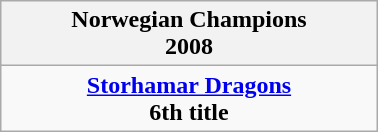<table class="wikitable" style="text-align: center; margin: 0 auto; width: 20%">
<tr>
<th>Norwegian Champions<br>2008</th>
</tr>
<tr>
<td><strong><a href='#'>Storhamar Dragons</a></strong><br><strong>6th title</strong></td>
</tr>
</table>
